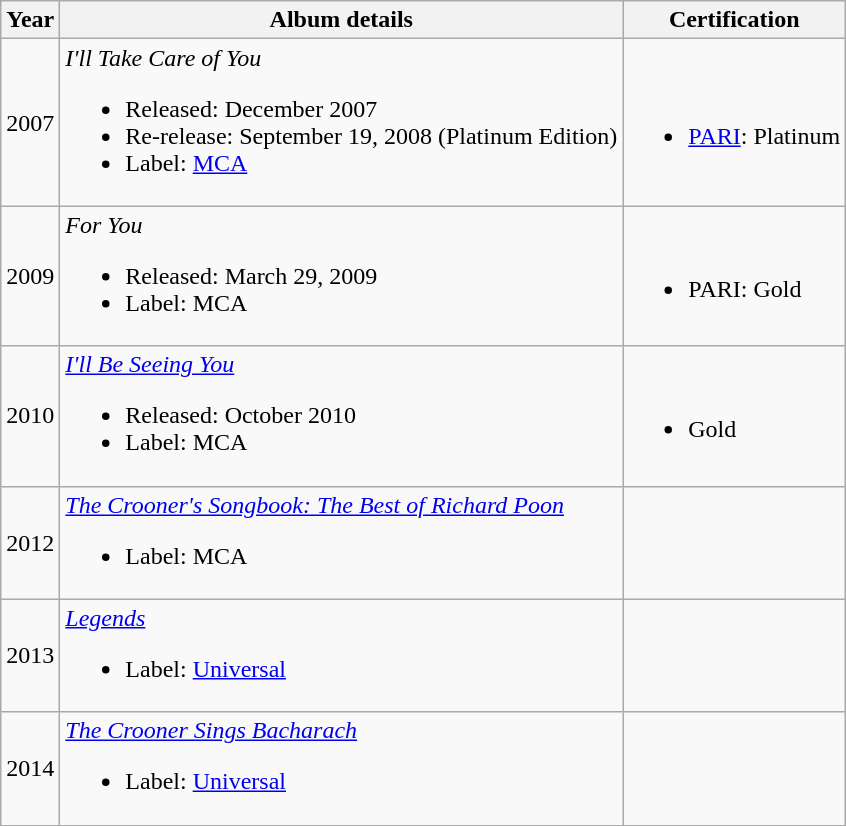<table class="wikitable">
<tr>
<th>Year</th>
<th>Album details</th>
<th>Certification</th>
</tr>
<tr>
<td>2007</td>
<td><em>I'll Take Care of You</em><br><ul><li>Released: December 2007</li><li>Re-release: September 19, 2008 (Platinum Edition)</li><li>Label: <a href='#'>MCA</a></li></ul></td>
<td><br><ul><li><a href='#'>PARI</a>: Platinum</li></ul></td>
</tr>
<tr>
<td>2009</td>
<td><em>For You</em><br><ul><li>Released: March 29, 2009</li><li>Label: MCA</li></ul></td>
<td><br><ul><li>PARI: Gold</li></ul></td>
</tr>
<tr>
<td>2010</td>
<td><em><a href='#'>I'll Be Seeing You</a></em><br><ul><li>Released: October 2010</li><li>Label: MCA</li></ul></td>
<td><br><ul><li>Gold</li></ul></td>
</tr>
<tr>
<td>2012</td>
<td><em><a href='#'>The Crooner's Songbook: The Best of Richard Poon</a></em><br><ul><li>Label: MCA</li></ul></td>
<td></td>
</tr>
<tr>
<td>2013</td>
<td><em><a href='#'>Legends</a></em><br><ul><li>Label: <a href='#'>Universal</a></li></ul></td>
<td></td>
</tr>
<tr>
<td>2014</td>
<td><em><a href='#'>The Crooner Sings Bacharach</a></em><br><ul><li>Label: <a href='#'>Universal</a></li></ul></td>
<td></td>
</tr>
</table>
